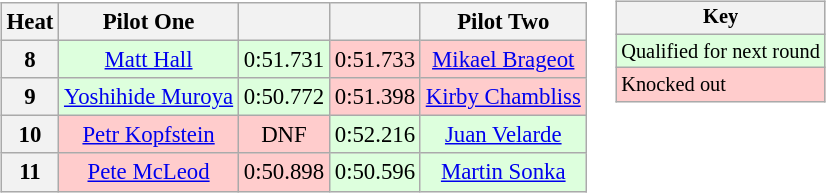<table>
<tr>
<td><br><table class="wikitable" style="font-size:95%; text-align:center">
<tr>
<th>Heat</th>
<th>Pilot One</th>
<th></th>
<th></th>
<th>Pilot Two</th>
</tr>
<tr>
<th>8</th>
<td style="background:#ddffdd;"> <a href='#'>Matt Hall</a></td>
<td style="background:#ddffdd;">0:51.731</td>
<td style="background:#ffcccc;">0:51.733</td>
<td style="background:#ffcccc;"> <a href='#'>Mikael Brageot</a></td>
</tr>
<tr>
<th>9</th>
<td style="background:#ddffdd;"> <a href='#'>Yoshihide Muroya</a></td>
<td style="background:#ddffdd;">0:50.772</td>
<td style="background:#ffcccc;">0:51.398</td>
<td style="background:#ffcccc;"> <a href='#'>Kirby Chambliss</a></td>
</tr>
<tr>
<th>10</th>
<td style="background:#ffcccc;"> <a href='#'>Petr Kopfstein</a></td>
<td style="background:#ffcccc;">DNF</td>
<td style="background:#ddffdd;">0:52.216</td>
<td style="background:#ddffdd;"> <a href='#'>Juan Velarde</a></td>
</tr>
<tr>
<th>11</th>
<td style="background:#ffcccc;"> <a href='#'>Pete McLeod</a></td>
<td style="background:#ffcccc;">0:50.898</td>
<td style="background:#ddffdd;">0:50.596</td>
<td style="background:#ddffdd;"> <a href='#'>Martin Sonka</a></td>
</tr>
</table>
</td>
<td valign="top"><br><table class="wikitable" style="font-size: 85%;">
<tr>
<th colspan=2>Key</th>
</tr>
<tr style="background:#ddffdd;">
<td>Qualified for next round</td>
</tr>
<tr style="background:#ffcccc;">
<td>Knocked out</td>
</tr>
</table>
</td>
</tr>
</table>
